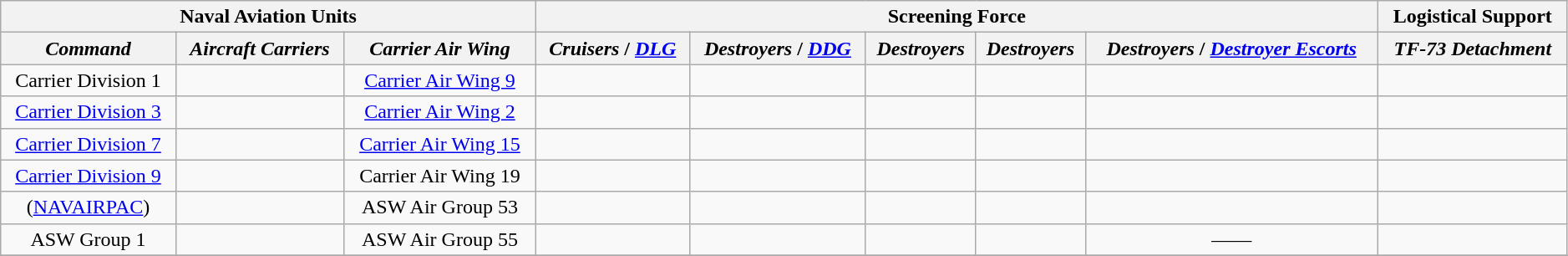<table class="wikitable" style="text-align:center" width=99%>
<tr>
<th colspan="3" align="center">Naval Aviation Units</th>
<th colspan="5" align="center">Screening Force</th>
<th colspan="1" align="center">Logistical Support</th>
</tr>
<tr>
<th align="center"><em>Command</em></th>
<th align="center"><em>Aircraft Carriers</em></th>
<th align="center"><em>Carrier Air Wing</em></th>
<th align="center"><em>Cruisers</em> / <em><a href='#'>DLG</a></em></th>
<th align="center"><em>Destroyers</em> / <em><a href='#'>DDG</a></em></th>
<th align="center"><em>Destroyers</em></th>
<th align="center"><em>Destroyers</em></th>
<th align="center"><em>Destroyers</em> / <em><a href='#'>Destroyer Escorts</a></em></th>
<th align="center"><em>TF-73 Detachment</em></th>
</tr>
<tr>
<td>Carrier Division 1</td>
<td></td>
<td><a href='#'>Carrier Air Wing 9</a></td>
<td></td>
<td></td>
<td></td>
<td></td>
<td></td>
<td></td>
</tr>
<tr>
<td><a href='#'>Carrier Division 3</a></td>
<td></td>
<td><a href='#'>Carrier Air Wing 2</a></td>
<td></td>
<td></td>
<td></td>
<td></td>
<td></td>
<td></td>
</tr>
<tr>
<td><a href='#'>Carrier Division 7</a></td>
<td></td>
<td><a href='#'>Carrier Air Wing 15</a></td>
<td></td>
<td></td>
<td></td>
<td></td>
<td></td>
<td></td>
</tr>
<tr>
<td><a href='#'>Carrier Division 9</a></td>
<td></td>
<td>Carrier Air Wing 19</td>
<td></td>
<td></td>
<td></td>
<td></td>
<td></td>
<td></td>
</tr>
<tr>
<td>(<a href='#'>NAVAIRPAC</a>)</td>
<td></td>
<td>ASW Air Group 53</td>
<td></td>
<td></td>
<td></td>
<td></td>
<td></td>
<td></td>
</tr>
<tr>
<td>ASW Group 1</td>
<td></td>
<td>ASW Air Group 55</td>
<td></td>
<td></td>
<td></td>
<td></td>
<td>——</td>
<td></td>
</tr>
<tr>
</tr>
</table>
